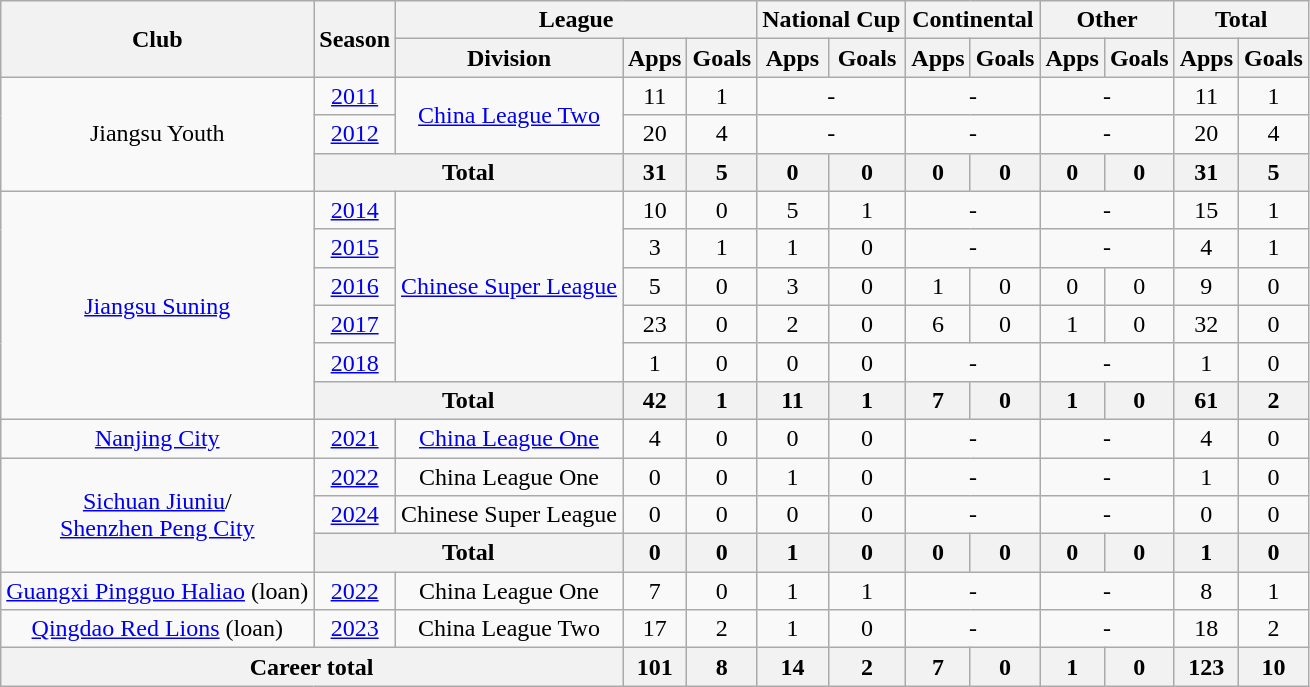<table class="wikitable" style="text-align: center">
<tr>
<th rowspan="2">Club</th>
<th rowspan="2">Season</th>
<th colspan="3">League</th>
<th colspan="2">National Cup</th>
<th colspan="2">Continental</th>
<th colspan="2">Other</th>
<th colspan="2">Total</th>
</tr>
<tr>
<th>Division</th>
<th>Apps</th>
<th>Goals</th>
<th>Apps</th>
<th>Goals</th>
<th>Apps</th>
<th>Goals</th>
<th>Apps</th>
<th>Goals</th>
<th>Apps</th>
<th>Goals</th>
</tr>
<tr>
<td rowspan="3">Jiangsu Youth</td>
<td><a href='#'>2011</a></td>
<td rowspan="2"><a href='#'>China League Two</a></td>
<td>11</td>
<td>1</td>
<td colspan="2">-</td>
<td colspan="2">-</td>
<td colspan="2">-</td>
<td>11</td>
<td>1</td>
</tr>
<tr>
<td><a href='#'>2012</a></td>
<td>20</td>
<td>4</td>
<td colspan="2">-</td>
<td colspan="2">-</td>
<td colspan="2">-</td>
<td>20</td>
<td>4</td>
</tr>
<tr>
<th colspan="2"><strong>Total</strong></th>
<th>31</th>
<th>5</th>
<th>0</th>
<th>0</th>
<th>0</th>
<th>0</th>
<th>0</th>
<th>0</th>
<th>31</th>
<th>5</th>
</tr>
<tr>
<td rowspan="6"><a href='#'>Jiangsu Suning</a></td>
<td><a href='#'>2014</a></td>
<td rowspan="5"><a href='#'>Chinese Super League</a></td>
<td>10</td>
<td>0</td>
<td>5</td>
<td>1</td>
<td colspan="2">-</td>
<td colspan="2">-</td>
<td>15</td>
<td>1</td>
</tr>
<tr>
<td><a href='#'>2015</a></td>
<td>3</td>
<td>1</td>
<td>1</td>
<td>0</td>
<td colspan="2">-</td>
<td colspan="2">-</td>
<td>4</td>
<td>1</td>
</tr>
<tr>
<td><a href='#'>2016</a></td>
<td>5</td>
<td>0</td>
<td>3</td>
<td>0</td>
<td>1</td>
<td>0</td>
<td>0</td>
<td>0</td>
<td>9</td>
<td>0</td>
</tr>
<tr>
<td><a href='#'>2017</a></td>
<td>23</td>
<td>0</td>
<td>2</td>
<td>0</td>
<td>6</td>
<td>0</td>
<td>1</td>
<td>0</td>
<td>32</td>
<td>0</td>
</tr>
<tr>
<td><a href='#'>2018</a></td>
<td>1</td>
<td>0</td>
<td>0</td>
<td>0</td>
<td colspan="2">-</td>
<td colspan="2">-</td>
<td>1</td>
<td>0</td>
</tr>
<tr>
<th colspan="2"><strong>Total</strong></th>
<th>42</th>
<th>1</th>
<th>11</th>
<th>1</th>
<th>7</th>
<th>0</th>
<th>1</th>
<th>0</th>
<th>61</th>
<th>2</th>
</tr>
<tr>
<td><a href='#'>Nanjing City</a></td>
<td><a href='#'>2021</a></td>
<td><a href='#'>China League One</a></td>
<td>4</td>
<td>0</td>
<td>0</td>
<td>0</td>
<td colspan="2">-</td>
<td colspan="2">-</td>
<td>4</td>
<td>0</td>
</tr>
<tr>
<td rowspan="3"><a href='#'>Sichuan Jiuniu</a>/<br><a href='#'>Shenzhen Peng City</a></td>
<td><a href='#'>2022</a></td>
<td>China League One</td>
<td>0</td>
<td>0</td>
<td>1</td>
<td>0</td>
<td colspan="2">-</td>
<td colspan="2">-</td>
<td>1</td>
<td>0</td>
</tr>
<tr>
<td><a href='#'>2024</a></td>
<td>Chinese Super League</td>
<td>0</td>
<td>0</td>
<td>0</td>
<td>0</td>
<td colspan="2">-</td>
<td colspan="2">-</td>
<td>0</td>
<td>0</td>
</tr>
<tr>
<th colspan="2"><strong>Total</strong></th>
<th>0</th>
<th>0</th>
<th>1</th>
<th>0</th>
<th>0</th>
<th>0</th>
<th>0</th>
<th>0</th>
<th>1</th>
<th>0</th>
</tr>
<tr>
<td><a href='#'>Guangxi Pingguo Haliao</a> (loan)</td>
<td><a href='#'>2022</a></td>
<td>China League One</td>
<td>7</td>
<td>0</td>
<td>1</td>
<td>1</td>
<td colspan="2">-</td>
<td colspan="2">-</td>
<td>8</td>
<td>1</td>
</tr>
<tr>
<td><a href='#'>Qingdao Red Lions</a> (loan)</td>
<td><a href='#'>2023</a></td>
<td>China League Two</td>
<td>17</td>
<td>2</td>
<td>1</td>
<td>0</td>
<td colspan="2">-</td>
<td colspan="2">-</td>
<td>18</td>
<td>2</td>
</tr>
<tr>
<th colspan=3>Career total</th>
<th>101</th>
<th>8</th>
<th>14</th>
<th>2</th>
<th>7</th>
<th>0</th>
<th>1</th>
<th>0</th>
<th>123</th>
<th>10</th>
</tr>
</table>
